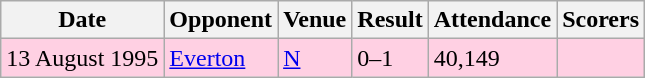<table class="wikitable sortable">
<tr>
<th>Date</th>
<th>Opponent</th>
<th>Venue</th>
<th>Result</th>
<th>Attendance</th>
<th>Scorers</th>
</tr>
<tr style="background-color: #ffd0e3;">
<td>13 August 1995</td>
<td><a href='#'>Everton</a></td>
<td><a href='#'>N</a></td>
<td>0–1</td>
<td>40,149</td>
<td></td>
</tr>
</table>
